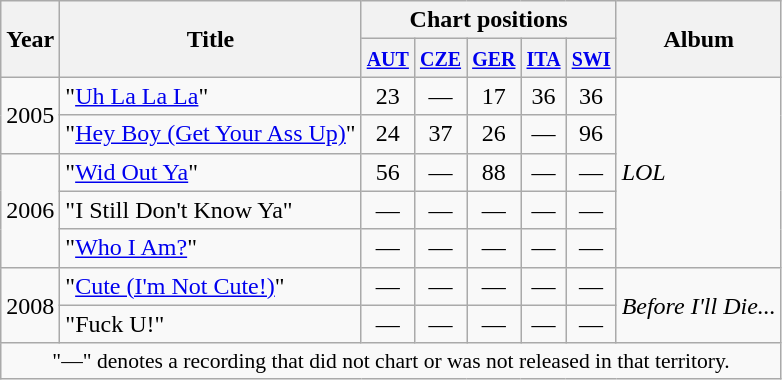<table class="wikitable">
<tr>
<th rowspan="2">Year</th>
<th rowspan="2">Title</th>
<th colspan="5">Chart positions</th>
<th rowspan="2">Album</th>
</tr>
<tr>
<th rowspan="1"><small><a href='#'>AUT</a></small><br></th>
<th rowspan="1"><small><a href='#'>CZE</a></small><br></th>
<th rowspan="1"><small><a href='#'>GER</a></small><br></th>
<th rowspan="1"><small><a href='#'>ITA</a></small><br></th>
<th rowspan="1"><small><a href='#'>SWI</a></small><br></th>
</tr>
<tr>
<td rowspan="2">2005</td>
<td>"<a href='#'>Uh La La La</a>"</td>
<td align="center">23</td>
<td align="center">—</td>
<td align="center">17</td>
<td align="center">36</td>
<td align="center">36</td>
<td rowspan="5"><em>LOL</em></td>
</tr>
<tr>
<td>"<a href='#'>Hey Boy (Get Your Ass Up)</a>"</td>
<td align="center">24</td>
<td align="center">37</td>
<td align="center">26</td>
<td align="center">—</td>
<td align="center">96</td>
</tr>
<tr>
<td rowspan="3">2006</td>
<td>"<a href='#'>Wid Out Ya</a>"</td>
<td align="center">56</td>
<td align="center">—</td>
<td align="center">88</td>
<td align="center">—</td>
<td align="center">—</td>
</tr>
<tr>
<td>"I Still Don't Know Ya"</td>
<td align="center">—</td>
<td align="center">—</td>
<td align="center">—</td>
<td align="center">—</td>
<td align="center">—</td>
</tr>
<tr>
<td>"<a href='#'>Who I Am?</a>"</td>
<td align="center">—</td>
<td align="center">—</td>
<td align="center">—</td>
<td align="center">—</td>
<td align="center">—</td>
</tr>
<tr>
<td rowspan="2">2008</td>
<td>"<a href='#'>Cute (I'm Not Cute!)</a>"</td>
<td align="center">—</td>
<td align="center">—</td>
<td align="center">—</td>
<td align="center">—</td>
<td align="center">—</td>
<td rowspan="2"><em>Before I'll Die...</em></td>
</tr>
<tr>
<td>"Fuck U!"</td>
<td align="center">—</td>
<td align="center">—</td>
<td align="center">—</td>
<td align="center">—</td>
<td align="center">—</td>
</tr>
<tr>
<td colspan="8" style="font-size:90%" align="center">"—" denotes a recording that did not chart or was not released in that territory.</td>
</tr>
</table>
